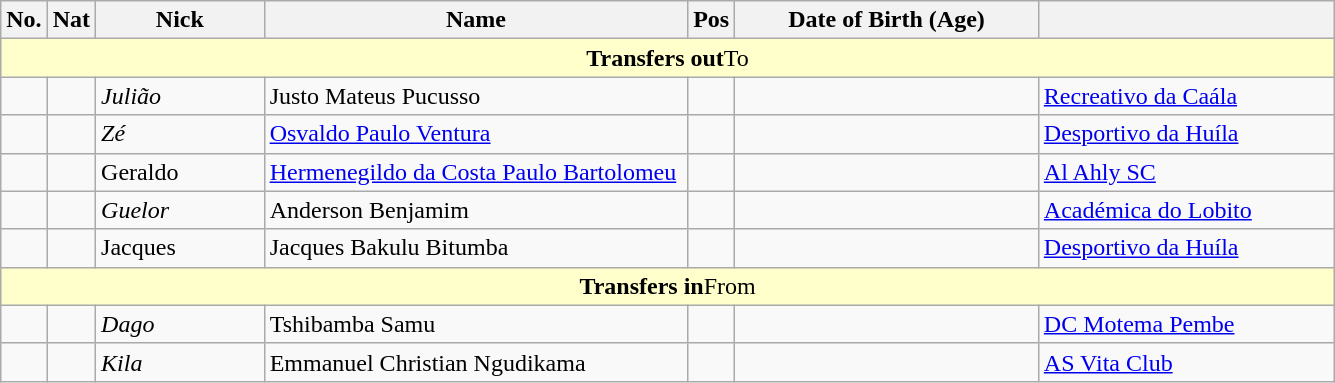<table class="wikitable ve-ce-branchNode ve-ce-tableNode">
<tr>
<th>No.</th>
<th>Nat</th>
<th width=105px>Nick</th>
<th width=275px>Name</th>
<th>Pos</th>
<th width=195px>Date of Birth (Age)</th>
<th width=190px></th>
</tr>
<tr bgcolor=#ffffcc>
<td align=center colspan=7><strong>Transfers out</strong>To</td>
</tr>
<tr>
<td></td>
<td></td>
<td><em>Julião</em></td>
<td>Justo Mateus Pucusso</td>
<td></td>
<td></td>
<td><a href='#'>Recreativo da Caála</a></td>
</tr>
<tr>
<td></td>
<td></td>
<td><em>Zé</em></td>
<td><a href='#'>Osvaldo Paulo Ventura</a></td>
<td></td>
<td></td>
<td><a href='#'>Desportivo da Huíla</a></td>
</tr>
<tr>
<td></td>
<td></td>
<td>Geraldo</td>
<td><a href='#'>Hermenegildo da Costa Paulo Bartolomeu</a></td>
<td></td>
<td></td>
<td> <a href='#'>Al Ahly SC</a></td>
</tr>
<tr>
<td></td>
<td></td>
<td><em>Guelor</em></td>
<td>Anderson Benjamim</td>
<td></td>
<td></td>
<td><a href='#'>Académica do Lobito</a></td>
</tr>
<tr>
<td></td>
<td></td>
<td>Jacques</td>
<td>Jacques Bakulu Bitumba</td>
<td></td>
<td></td>
<td><a href='#'>Desportivo da Huíla</a></td>
</tr>
<tr bgcolor=#ffffcc>
<td align=center colspan=7><strong>Transfers in</strong>From</td>
</tr>
<tr>
<td></td>
<td></td>
<td><em>Dago</em></td>
<td>Tshibamba Samu</td>
<td></td>
<td></td>
<td> <a href='#'>DC Motema Pembe</a></td>
</tr>
<tr>
<td></td>
<td></td>
<td><em>Kila</em></td>
<td>Emmanuel Christian Ngudikama</td>
<td></td>
<td></td>
<td> <a href='#'>AS Vita Club</a></td>
</tr>
</table>
